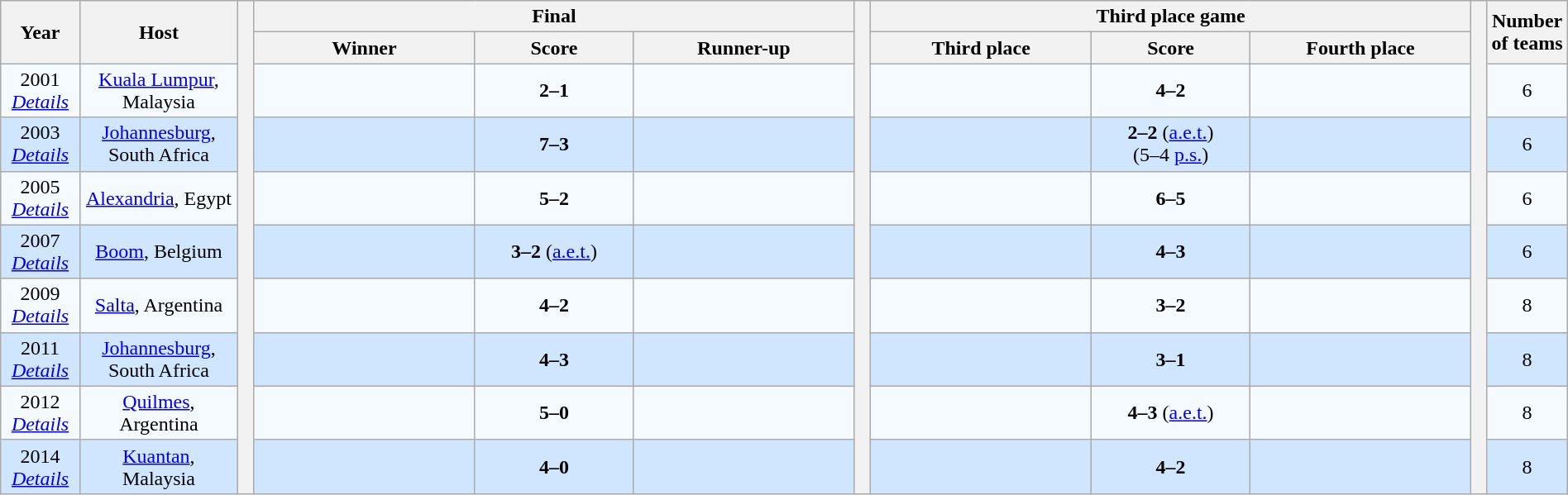<table class="wikitable" style="text-align:center;width:100%;">
<tr>
<th rowspan=2 width=5%>Year</th>
<th rowspan=2 width=10%>Host</th>
<th width=1% rowspan=10></th>
<th colspan=3>Final</th>
<th width=1% rowspan=10></th>
<th colspan=3>Third place game</th>
<th width=1% rowspan=10></th>
<th width=4% rowspan=2>Number<br>of teams</th>
</tr>
<tr>
<th width=14%>Winner</th>
<th width=10%>Score</th>
<th width=14%>Runner-up</th>
<th width=14%>Third place</th>
<th width=10%>Score</th>
<th width=14%>Fourth place</th>
</tr>
<tr bgcolor=#F5FAFF>
<td>2001 <br> <em><a href='#'>Details</a></em></td>
<td><a href='#'>Kuala Lumpur</a>, Malaysia</td>
<td><strong></strong></td>
<td><strong>2–1</strong></td>
<td></td>
<td></td>
<td><strong>4–2</strong></td>
<td></td>
<td>6</td>
</tr>
<tr bgcolor=#D0E6FF>
<td>2003 <br> <em><a href='#'>Details</a></em></td>
<td><a href='#'>Johannesburg</a>, South Africa</td>
<td><strong></strong></td>
<td><strong>7–3</strong></td>
<td></td>
<td></td>
<td><strong>2–2</strong> (<a href='#'>a.e.t.</a>)<br>(5–4 <a href='#'>p.s.</a>)</td>
<td></td>
<td>6</td>
</tr>
<tr bgcolor=#F5FAFF>
<td>2005 <br> <em><a href='#'>Details</a></em></td>
<td><a href='#'>Alexandria</a>, Egypt</td>
<td><strong></strong></td>
<td><strong>5–2</strong></td>
<td></td>
<td></td>
<td><strong>6–5</strong></td>
<td></td>
<td>6</td>
</tr>
<tr bgcolor=#D0E6FF>
<td>2007 <br> <em><a href='#'>Details</a></em></td>
<td><a href='#'>Boom</a>, Belgium</td>
<td><strong></strong></td>
<td><strong>3–2</strong> (<a href='#'>a.e.t.</a>)</td>
<td></td>
<td></td>
<td><strong>4–3</strong></td>
<td></td>
<td>6</td>
</tr>
<tr bgcolor=#F5FAFF>
<td>2009 <br> <em><a href='#'>Details</a></em></td>
<td><a href='#'>Salta</a>, Argentina</td>
<td><strong></strong></td>
<td><strong>4–2</strong></td>
<td></td>
<td></td>
<td><strong>3–2</strong></td>
<td></td>
<td>8</td>
</tr>
<tr bgcolor=#D0E6FF>
<td>2011 <br> <em><a href='#'>Details</a></em></td>
<td><a href='#'>Johannesburg</a>, South Africa</td>
<td><strong></strong></td>
<td><strong>4–3</strong></td>
<td></td>
<td></td>
<td><strong>3–1</strong></td>
<td></td>
<td>8</td>
</tr>
<tr bgcolor=#F5FAFF>
<td>2012 <br> <em><a href='#'>Details</a></em></td>
<td><a href='#'>Quilmes</a>, Argentina</td>
<td><strong></strong></td>
<td><strong>5–0</strong></td>
<td></td>
<td></td>
<td><strong>4–3</strong> (<a href='#'>a.e.t.</a>)</td>
<td></td>
<td>8</td>
</tr>
<tr bgcolor=#D0E6FF>
<td>2014 <br> <em><a href='#'>Details</a></em></td>
<td><a href='#'>Kuantan</a>, Malaysia</td>
<td><strong></strong></td>
<td><strong>4–0</strong></td>
<td></td>
<td></td>
<td><strong>4–2</strong></td>
<td></td>
<td>8</td>
</tr>
</table>
